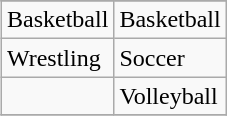<table class="wikitable" style="float:right; clear:right; margin:0 0 1em 1em;">
<tr>
</tr>
<tr>
<td>Basketball</td>
<td>Basketball</td>
</tr>
<tr>
<td>Wrestling</td>
<td>Soccer</td>
</tr>
<tr>
<td></td>
<td>Volleyball</td>
</tr>
<tr>
</tr>
</table>
